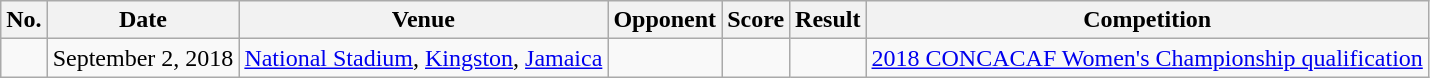<table class="wikitable">
<tr>
<th>No.</th>
<th>Date</th>
<th>Venue</th>
<th>Opponent</th>
<th>Score</th>
<th>Result</th>
<th>Competition</th>
</tr>
<tr>
<td></td>
<td>September 2, 2018</td>
<td><a href='#'>National Stadium</a>, <a href='#'>Kingston</a>, <a href='#'>Jamaica</a></td>
<td></td>
<td></td>
<td></td>
<td><a href='#'>2018 CONCACAF Women's Championship qualification</a></td>
</tr>
</table>
